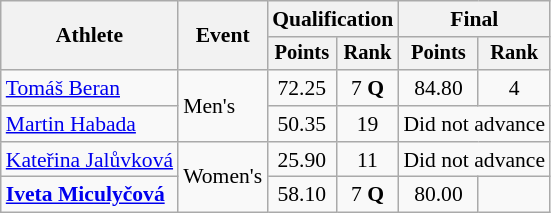<table class=wikitable style="font-size:90%">
<tr>
<th rowspan="2">Athlete</th>
<th rowspan="2">Event</th>
<th colspan="2">Qualification</th>
<th colspan="2">Final</th>
</tr>
<tr style="font-size:95%">
<th>Points</th>
<th>Rank</th>
<th>Points</th>
<th>Rank</th>
</tr>
<tr align=center>
<td align=left><a href='#'>Tomáš Beran</a></td>
<td align=left rowspan=2>Men's</td>
<td>72.25</td>
<td>7 <strong>Q</strong></td>
<td>84.80</td>
<td>4</td>
</tr>
<tr align=center>
<td align=left><a href='#'>Martin Habada</a></td>
<td>50.35</td>
<td>19</td>
<td colspan=2>Did not advance</td>
</tr>
<tr align=center>
<td align=left><a href='#'>Kateřina Jalůvková</a></td>
<td align=left rowspan=2>Women's</td>
<td>25.90</td>
<td>11</td>
<td colspan=2>Did not advance</td>
</tr>
<tr align=center>
<td align=left><strong><a href='#'>Iveta Miculyčová</a></strong></td>
<td>58.10</td>
<td>7 <strong>Q</strong></td>
<td>80.00</td>
<td></td>
</tr>
</table>
